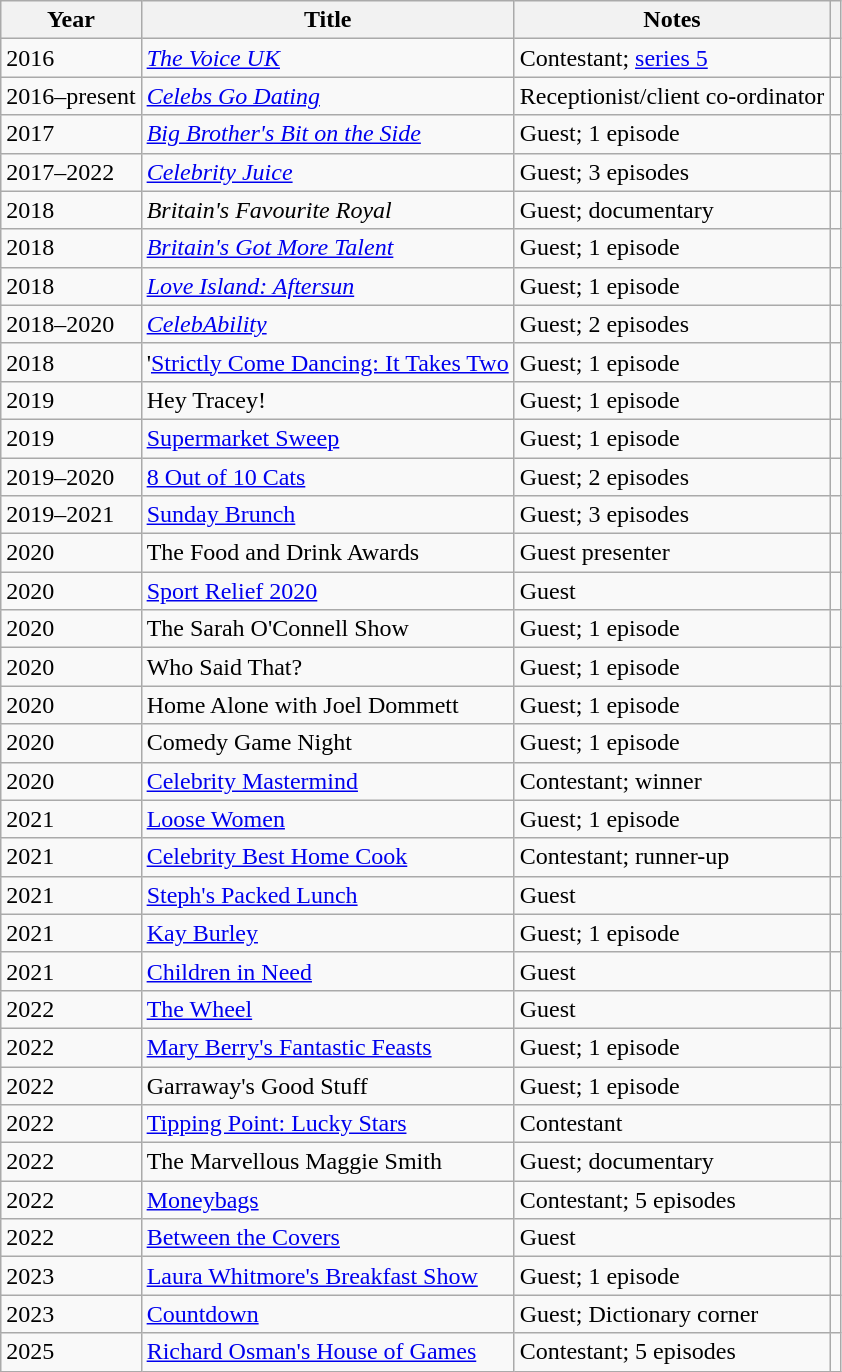<table class="wikitable sortable">
<tr>
<th>Year</th>
<th>Title</th>
<th>Notes</th>
<th class="unsortable"></th>
</tr>
<tr>
<td>2016</td>
<td><em><a href='#'>The Voice UK</a></em></td>
<td>Contestant; <a href='#'>series 5</a></td>
<td align="center"></td>
</tr>
<tr>
<td>2016–present</td>
<td><em><a href='#'>Celebs Go Dating</a></em></td>
<td>Receptionist/client co-ordinator</td>
<td align="center"></td>
</tr>
<tr>
<td>2017</td>
<td><em><a href='#'>Big Brother's Bit on the Side</a></em></td>
<td>Guest; 1 episode</td>
<td align="center"></td>
</tr>
<tr>
<td>2017–2022</td>
<td><em><a href='#'>Celebrity Juice</a></em></td>
<td>Guest; 3 episodes</td>
<td align="center"></td>
</tr>
<tr>
<td>2018</td>
<td><em>Britain's Favourite Royal</em></td>
<td>Guest; documentary</td>
<td align="center"></td>
</tr>
<tr>
<td>2018</td>
<td><em><a href='#'>Britain's Got More Talent</a></em></td>
<td>Guest; 1 episode</td>
<td align="center"></td>
</tr>
<tr>
<td>2018</td>
<td><em><a href='#'>Love Island: Aftersun</a></em></td>
<td>Guest; 1 episode</td>
<td align="center"></td>
</tr>
<tr>
<td>2018–2020</td>
<td><em><a href='#'>CelebAbility</a></em></td>
<td>Guest; 2 episodes</td>
<td align="center"></td>
</tr>
<tr>
<td>2018</td>
<td>'<a href='#'>Strictly Come Dancing: It Takes Two</a><em></td>
<td>Guest; 1 episode</td>
<td align="center"></td>
</tr>
<tr>
<td>2019</td>
<td></em>Hey Tracey!<em></td>
<td>Guest; 1 episode</td>
<td align="center"></td>
</tr>
<tr>
<td>2019</td>
<td></em><a href='#'>Supermarket Sweep</a><em></td>
<td>Guest; 1 episode</td>
<td align="center"></td>
</tr>
<tr>
<td>2019–2020</td>
<td></em><a href='#'>8 Out of 10 Cats</a><em></td>
<td>Guest; 2 episodes</td>
<td align="center"></td>
</tr>
<tr>
<td>2019–2021</td>
<td></em><a href='#'>Sunday Brunch</a><em></td>
<td>Guest; 3 episodes</td>
<td align="center"></td>
</tr>
<tr>
<td>2020</td>
<td></em>The Food and Drink Awards<em></td>
<td>Guest presenter</td>
<td align="center"></td>
</tr>
<tr>
<td>2020</td>
<td></em><a href='#'>Sport Relief 2020</a><em></td>
<td>Guest</td>
<td align="center"></td>
</tr>
<tr>
<td>2020</td>
<td></em>The Sarah O'Connell Show<em></td>
<td>Guest; 1 episode</td>
<td align="center"></td>
</tr>
<tr>
<td>2020</td>
<td></em>Who Said That?<em></td>
<td>Guest; 1 episode</td>
<td align="center"></td>
</tr>
<tr>
<td>2020</td>
<td></em>Home Alone with Joel Dommett<em></td>
<td>Guest; 1 episode</td>
<td align="center"></td>
</tr>
<tr>
<td>2020</td>
<td></em>Comedy Game Night<em></td>
<td>Guest; 1 episode</td>
<td align="center"></td>
</tr>
<tr>
<td>2020</td>
<td></em><a href='#'>Celebrity Mastermind</a><em></td>
<td>Contestant; winner</td>
<td align="center"></td>
</tr>
<tr>
<td>2021</td>
<td></em><a href='#'>Loose Women</a><em></td>
<td>Guest; 1 episode</td>
<td align="center"></td>
</tr>
<tr>
<td>2021</td>
<td></em><a href='#'>Celebrity Best Home Cook</a><em></td>
<td>Contestant; runner-up</td>
<td align="center"></td>
</tr>
<tr>
<td>2021</td>
<td></em><a href='#'>Steph's Packed Lunch</a><em></td>
<td>Guest</td>
<td align="center"></td>
</tr>
<tr>
<td>2021</td>
<td></em><a href='#'>Kay Burley</a><em></td>
<td>Guest; 1 episode</td>
<td align="center"></td>
</tr>
<tr>
<td>2021</td>
<td></em><a href='#'>Children in Need</a><em></td>
<td>Guest</td>
<td align="center"></td>
</tr>
<tr>
<td>2022</td>
<td></em><a href='#'>The Wheel</a><em></td>
<td>Guest</td>
<td align="center"></td>
</tr>
<tr>
<td>2022</td>
<td></em><a href='#'>Mary Berry's Fantastic Feasts</a><em></td>
<td>Guest; 1 episode</td>
<td align="center"></td>
</tr>
<tr>
<td>2022</td>
<td></em>Garraway's Good Stuff<em></td>
<td>Guest; 1 episode</td>
<td align="center"></td>
</tr>
<tr>
<td>2022</td>
<td></em><a href='#'>Tipping Point: Lucky Stars</a><em></td>
<td>Contestant</td>
<td align="center"></td>
</tr>
<tr>
<td>2022</td>
<td></em>The Marvellous Maggie Smith<em></td>
<td>Guest; documentary</td>
<td align="center"></td>
</tr>
<tr>
<td>2022</td>
<td></em><a href='#'>Moneybags</a><em></td>
<td>Contestant; 5 episodes</td>
<td align="center"></td>
</tr>
<tr>
<td>2022</td>
<td></em><a href='#'>Between the Covers</a><em></td>
<td>Guest</td>
<td align="center"></td>
</tr>
<tr>
<td>2023</td>
<td></em><a href='#'>Laura Whitmore's Breakfast Show</a><em></td>
<td>Guest; 1 episode</td>
<td align="center"></td>
</tr>
<tr>
<td>2023</td>
<td></em><a href='#'>Countdown</a><em></td>
<td>Guest; Dictionary corner</td>
<td align="center"></td>
</tr>
<tr>
<td>2025</td>
<td></em><a href='#'>Richard Osman's House of Games</a><em></td>
<td>Contestant; 5 episodes</td>
<td align="center"></td>
</tr>
</table>
